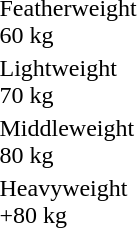<table>
<tr>
<td>Featherweight<br>60 kg</td>
<td></td>
<td></td>
<td></td>
</tr>
<tr>
<td>Lightweight<br>70 kg</td>
<td></td>
<td></td>
<td></td>
</tr>
<tr>
<td>Middleweight<br>80 kg</td>
<td></td>
<td></td>
<td></td>
</tr>
<tr>
<td>Heavyweight<br>+80 kg</td>
<td></td>
<td></td>
<td></td>
</tr>
</table>
